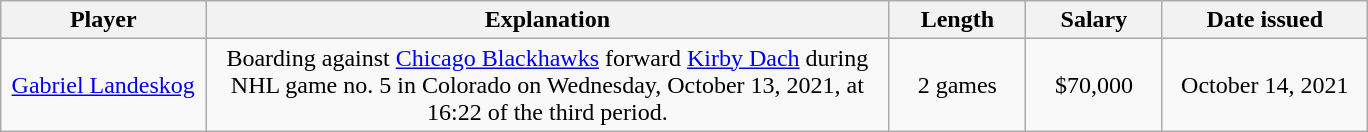<table class="wikitable" style="width:57em; text-align:center;">
<tr>
<th style="width:15%;">Player</th>
<th style="width:50%;">Explanation</th>
<th style="width:10%;">Length</th>
<th style="width:10%;">Salary</th>
<th style="width:15%;">Date issued</th>
</tr>
<tr>
<td><a href='#'>Gabriel Landeskog</a></td>
<td>Boarding against <a href='#'>Chicago Blackhawks</a> forward <a href='#'>Kirby Dach</a> during NHL game no. 5 in Colorado on Wednesday, October 13, 2021, at 16:22 of the third period.</td>
<td>2 games</td>
<td>$70,000</td>
<td>October 14, 2021</td>
</tr>
</table>
